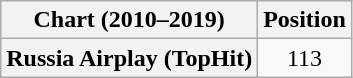<table class="wikitable plainrowheaders" style="text-align:center">
<tr>
<th scope="col">Chart (2010–2019)</th>
<th scope="col">Position</th>
</tr>
<tr>
<th scope="row">Russia Airplay (TopHit)</th>
<td>113</td>
</tr>
</table>
